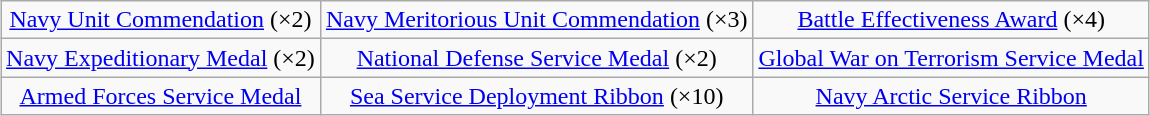<table class="wikitable" style="margin-left: auto; margin-right: auto; text-align: center; margin-bottom: -1px;">
<tr>
<td><a href='#'>Navy Unit Commendation</a> (×2)</td>
<td><a href='#'>Navy Meritorious Unit Commendation</a> (×3)</td>
<td><a href='#'>Battle Effectiveness Award</a> (×4)</td>
</tr>
<tr>
<td><a href='#'>Navy Expeditionary Medal</a> (×2)</td>
<td><a href='#'>National Defense Service Medal</a> (×2)</td>
<td><a href='#'>Global War on Terrorism Service Medal</a></td>
</tr>
<tr>
<td><a href='#'>Armed Forces Service Medal</a></td>
<td><a href='#'>Sea Service Deployment Ribbon</a> (×10)</td>
<td><a href='#'>Navy Arctic Service Ribbon</a></td>
</tr>
</table>
